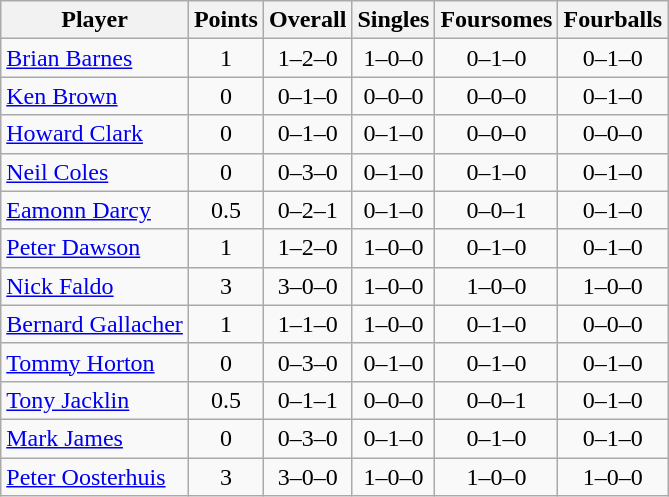<table class="wikitable sortable" style="text-align:center">
<tr>
<th>Player</th>
<th>Points</th>
<th>Overall</th>
<th>Singles</th>
<th>Foursomes</th>
<th>Fourballs</th>
</tr>
<tr>
<td align=left><a href='#'>Brian Barnes</a></td>
<td>1</td>
<td>1–2–0</td>
<td>1–0–0</td>
<td>0–1–0</td>
<td>0–1–0</td>
</tr>
<tr>
<td align=left><a href='#'>Ken Brown</a></td>
<td>0</td>
<td>0–1–0</td>
<td>0–0–0</td>
<td>0–0–0</td>
<td>0–1–0</td>
</tr>
<tr>
<td align=left><a href='#'>Howard Clark</a></td>
<td>0</td>
<td>0–1–0</td>
<td>0–1–0</td>
<td>0–0–0</td>
<td>0–0–0</td>
</tr>
<tr>
<td align=left><a href='#'>Neil Coles</a></td>
<td>0</td>
<td>0–3–0</td>
<td>0–1–0</td>
<td>0–1–0</td>
<td>0–1–0</td>
</tr>
<tr>
<td align=left><a href='#'>Eamonn Darcy</a></td>
<td>0.5</td>
<td>0–2–1</td>
<td>0–1–0</td>
<td>0–0–1</td>
<td>0–1–0</td>
</tr>
<tr>
<td align=left><a href='#'>Peter Dawson</a></td>
<td>1</td>
<td>1–2–0</td>
<td>1–0–0</td>
<td>0–1–0</td>
<td>0–1–0</td>
</tr>
<tr>
<td align=left><a href='#'>Nick Faldo</a></td>
<td>3</td>
<td>3–0–0</td>
<td>1–0–0</td>
<td>1–0–0</td>
<td>1–0–0</td>
</tr>
<tr>
<td align=left><a href='#'>Bernard Gallacher</a></td>
<td>1</td>
<td>1–1–0</td>
<td>1–0–0</td>
<td>0–1–0</td>
<td>0–0–0</td>
</tr>
<tr>
<td align=left><a href='#'>Tommy Horton</a></td>
<td>0</td>
<td>0–3–0</td>
<td>0–1–0</td>
<td>0–1–0</td>
<td>0–1–0</td>
</tr>
<tr>
<td align=left><a href='#'>Tony Jacklin</a></td>
<td>0.5</td>
<td>0–1–1</td>
<td>0–0–0</td>
<td>0–0–1</td>
<td>0–1–0</td>
</tr>
<tr>
<td align=left><a href='#'>Mark James</a></td>
<td>0</td>
<td>0–3–0</td>
<td>0–1–0</td>
<td>0–1–0</td>
<td>0–1–0</td>
</tr>
<tr>
<td align=left><a href='#'>Peter Oosterhuis</a></td>
<td>3</td>
<td>3–0–0</td>
<td>1–0–0</td>
<td>1–0–0</td>
<td>1–0–0</td>
</tr>
</table>
